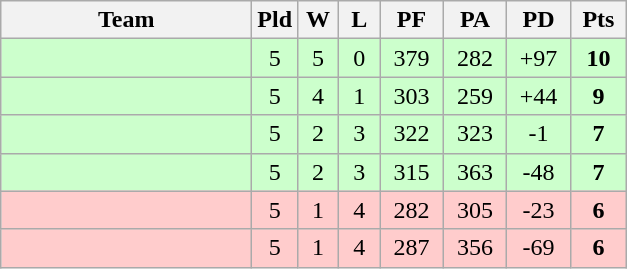<table class=wikitable style="text-align:center">
<tr>
<th width=160>Team</th>
<th width=20>Pld</th>
<th width=20>W</th>
<th width=20>L</th>
<th width=35>PF</th>
<th width=35>PA</th>
<th width=35>PD</th>
<th width=30>Pts</th>
</tr>
<tr bgcolor=#ccffcc>
<td align=left></td>
<td>5</td>
<td>5</td>
<td>0</td>
<td>379</td>
<td>282</td>
<td>+97</td>
<td><strong>10</strong></td>
</tr>
<tr bgcolor=#ccffcc>
<td align=left></td>
<td>5</td>
<td>4</td>
<td>1</td>
<td>303</td>
<td>259</td>
<td>+44</td>
<td><strong>9</strong></td>
</tr>
<tr bgcolor=#ccffcc>
<td align=left></td>
<td>5</td>
<td>2</td>
<td>3</td>
<td>322</td>
<td>323</td>
<td>-1</td>
<td><strong>7</strong></td>
</tr>
<tr bgcolor=#ccffcc>
<td align=left></td>
<td>5</td>
<td>2</td>
<td>3</td>
<td>315</td>
<td>363</td>
<td>-48</td>
<td><strong>7</strong></td>
</tr>
<tr bgcolor=#ffcccc>
<td align=left></td>
<td>5</td>
<td>1</td>
<td>4</td>
<td>282</td>
<td>305</td>
<td>-23</td>
<td><strong>6</strong></td>
</tr>
<tr bgcolor=#ffcccc>
<td align=left></td>
<td>5</td>
<td>1</td>
<td>4</td>
<td>287</td>
<td>356</td>
<td>-69</td>
<td><strong>6</strong></td>
</tr>
</table>
